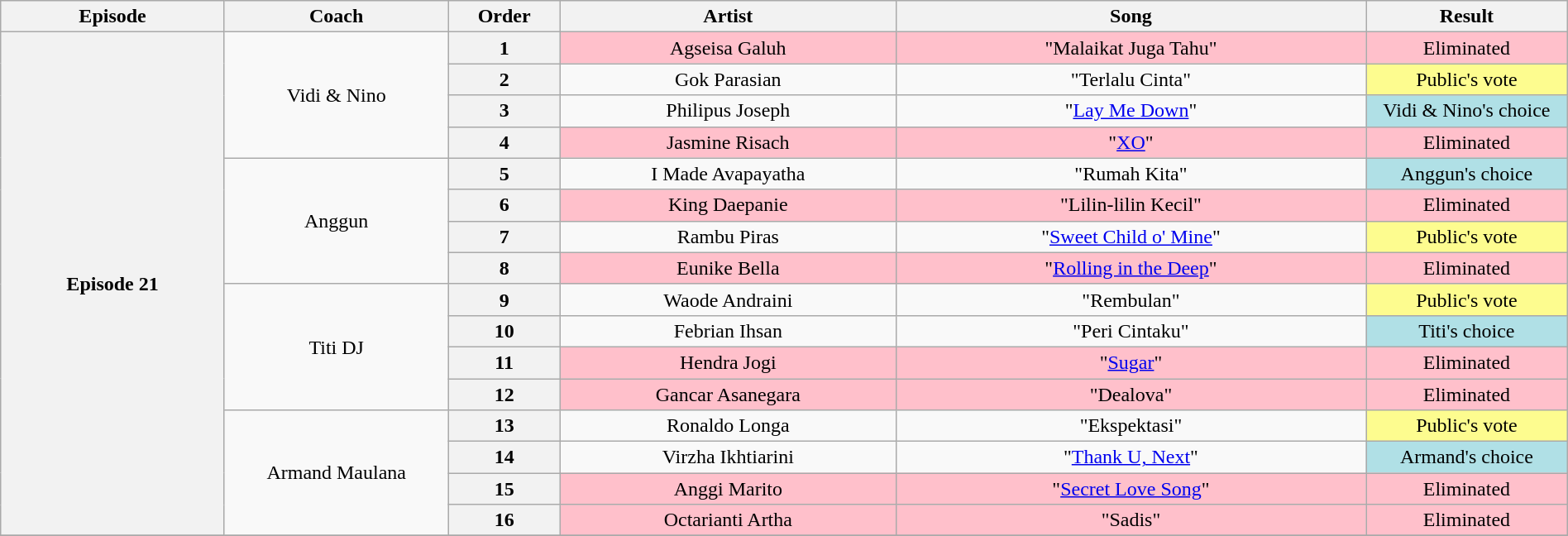<table class="wikitable" style="text-align:center; width:100%;">
<tr>
<th style="width:10%;">Episode</th>
<th style="width:10%;">Coach</th>
<th style="width:05%;">Order</th>
<th style="width:15%;">Artist</th>
<th style="width:21%;">Song</th>
<th style="width:9%;">Result</th>
</tr>
<tr>
<th rowspan="16" scope="row">Episode 21<br><small></small></th>
<td rowspan="4">Vidi & Nino</td>
<th>1</th>
<td style="background:pink;">Agseisa Galuh</td>
<td style="background:pink;">"Malaikat Juga Tahu"</td>
<td style="background:pink;">Eliminated</td>
</tr>
<tr>
<th>2</th>
<td>Gok Parasian</td>
<td>"Terlalu Cinta"</td>
<td style="background:#fdfc8f;">Public's vote</td>
</tr>
<tr>
<th>3</th>
<td>Philipus Joseph</td>
<td>"<a href='#'>Lay Me Down</a>"</td>
<td style="background:#B0E0E6;">Vidi & Nino's choice</td>
</tr>
<tr>
<th>4</th>
<td style="background:pink;">Jasmine Risach</td>
<td style="background:pink;">"<a href='#'>XO</a>"</td>
<td style="background:pink;">Eliminated</td>
</tr>
<tr>
<td rowspan="4">Anggun</td>
<th>5</th>
<td>I Made Avapayatha</td>
<td>"Rumah Kita"</td>
<td style="background:#B0E0E6;">Anggun's choice</td>
</tr>
<tr>
<th>6</th>
<td style="background:pink;">King Daepanie</td>
<td style="background:pink;">"Lilin-lilin Kecil"</td>
<td style="background:pink;">Eliminated</td>
</tr>
<tr>
<th>7</th>
<td>Rambu Piras</td>
<td>"<a href='#'>Sweet Child o' Mine</a>"</td>
<td style="background:#fdfc8f;">Public's vote</td>
</tr>
<tr>
<th>8</th>
<td style="background:pink;">Eunike Bella</td>
<td style="background:pink;">"<a href='#'>Rolling in the Deep</a>"</td>
<td style="background:pink;">Eliminated</td>
</tr>
<tr>
<td rowspan="4">Titi DJ</td>
<th>9</th>
<td>Waode Andraini</td>
<td>"Rembulan"</td>
<td style="background:#fdfc8f;">Public's vote</td>
</tr>
<tr>
<th>10</th>
<td>Febrian Ihsan</td>
<td>"Peri Cintaku"</td>
<td style="background:#B0E0E6;">Titi's choice</td>
</tr>
<tr>
<th>11</th>
<td style="background:pink;">Hendra Jogi</td>
<td style="background:pink;">"<a href='#'>Sugar</a>"</td>
<td style="background:pink;">Eliminated</td>
</tr>
<tr>
<th>12</th>
<td style="background:pink;">Gancar Asanegara</td>
<td style="background:pink;">"Dealova"</td>
<td style="background:pink;">Eliminated</td>
</tr>
<tr>
<td rowspan="4">Armand Maulana</td>
<th>13</th>
<td>Ronaldo Longa</td>
<td>"Ekspektasi"</td>
<td style="background:#fdfc8f;">Public's vote</td>
</tr>
<tr>
<th>14</th>
<td>Virzha Ikhtiarini</td>
<td>"<a href='#'>Thank U, Next</a>"</td>
<td style="background:#B0E0E6;">Armand's choice</td>
</tr>
<tr>
<th>15</th>
<td style="background:pink;">Anggi Marito</td>
<td style="background:pink;">"<a href='#'>Secret Love Song</a>"</td>
<td style="background:pink;">Eliminated</td>
</tr>
<tr>
<th>16</th>
<td style="background:pink;">Octarianti Artha</td>
<td style="background:pink;">"Sadis"</td>
<td style="background:pink;">Eliminated</td>
</tr>
<tr>
</tr>
</table>
